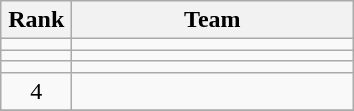<table class="wikitable" style="text-align:center;">
<tr>
<th width=40>Rank</th>
<th width=180>Team</th>
</tr>
<tr>
<td></td>
<td align=left></td>
</tr>
<tr>
<td></td>
<td align=left></td>
</tr>
<tr>
<td></td>
<td align=left></td>
</tr>
<tr>
<td>4</td>
<td align=left></td>
</tr>
<tr>
</tr>
</table>
